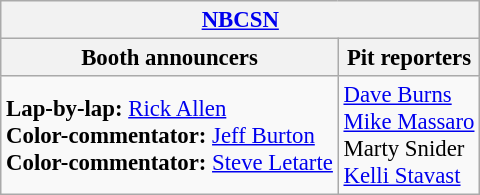<table class="wikitable" style="font-size: 95%;">
<tr>
<th colspan="2"><a href='#'>NBCSN</a></th>
</tr>
<tr>
<th>Booth announcers</th>
<th>Pit reporters</th>
</tr>
<tr>
<td><strong>Lap-by-lap:</strong> <a href='#'>Rick Allen</a><br><strong>Color-commentator:</strong> <a href='#'>Jeff Burton</a><br><strong>Color-commentator:</strong> <a href='#'>Steve Letarte</a></td>
<td><a href='#'>Dave Burns</a><br><a href='#'>Mike Massaro</a><br>Marty Snider<br><a href='#'>Kelli Stavast</a></td>
</tr>
</table>
